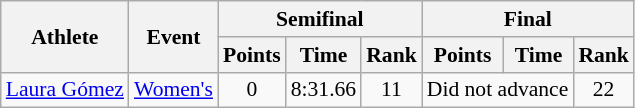<table class=wikitable style=font-size:90%;text-align:center>
<tr>
<th rowspan=2>Athlete</th>
<th rowspan=2>Event</th>
<th colspan=3>Semifinal</th>
<th colspan=3>Final</th>
</tr>
<tr>
<th>Points</th>
<th>Time</th>
<th>Rank</th>
<th>Points</th>
<th>Time</th>
<th>Rank</th>
</tr>
<tr>
<td align=left><a href='#'>Laura Gómez</a></td>
<td align=left><a href='#'>Women's</a></td>
<td>0</td>
<td>8:31.66</td>
<td>11</td>
<td colspan=2>Did not advance</td>
<td>22</td>
</tr>
</table>
